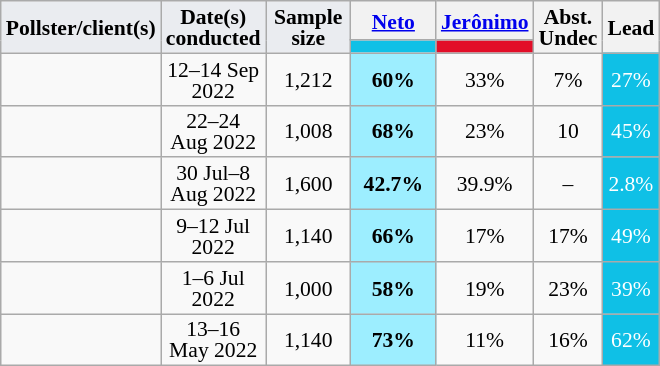<table class="wikitable sortable" style="text-align:center;font-size:90%;line-height:14px;">
<tr>
<td rowspan="2" class="unsortable" style="width:50px;background:#eaecf0;"><strong>Pollster/client(s)</strong></td>
<td rowspan="2" class="unsortable" style="width:50px;background:#eaecf0;"><strong>Date(s)<br>conducted</strong></td>
<td rowspan="2" class="unsortable" style="width:50px;background:#eaecf0;"><strong>Sample<br>size</strong></td>
<th class="unsortable" style="width:50px;"><a href='#'>Neto</a><br></th>
<th class="unsortable" style="width:50px;"><a href='#'>Jerônimo</a><br></th>
<th rowspan="2">Abst. <br>Undec</th>
<th rowspan="2" data-sort-type="number">Lead</th>
</tr>
<tr>
<th class="sortable" data-sort-type="number" style="background:#0FC0E6;"></th>
<th class="sortable" data-sort-type="number" style="background:#e20e28;"></th>
</tr>
<tr>
<td></td>
<td>12–14 Sep 2022</td>
<td>1,212</td>
<td style="background:#9deeff"><strong>60%</strong></td>
<td>33%</td>
<td>7%</td>
<td style="background:#0FC0E6;color:#FFFFFF">27%</td>
</tr>
<tr>
<td></td>
<td>22–24 Aug 2022</td>
<td>1,008</td>
<td style="background:#9deeff"><strong>68%</strong></td>
<td>23%</td>
<td>10</td>
<td style="background:#0FC0E6;color:#FFFFFF">45%</td>
</tr>
<tr>
<td></td>
<td>30 Jul–8 Aug 2022</td>
<td>1,600</td>
<td style="background:#9deeff"><strong>42.7%</strong></td>
<td>39.9%</td>
<td>–</td>
<td style="background:#0FC0E6;color:#FFFFFF">2.8%</td>
</tr>
<tr>
<td></td>
<td>9–12 Jul 2022</td>
<td>1,140</td>
<td style="background:#9deeff"><strong>66%</strong></td>
<td>17%</td>
<td>17%</td>
<td style="background:#0FC0E6;color:#FFFFFF">49%</td>
</tr>
<tr>
<td></td>
<td>1–6 Jul 2022</td>
<td>1,000</td>
<td style="background:#9deeff"><strong>58%</strong></td>
<td>19%</td>
<td>23%</td>
<td style="background:#0FC0E6;color:#FFFFFF">39%</td>
</tr>
<tr>
<td></td>
<td>13–16 May 2022</td>
<td>1,140</td>
<td style="background:#9deeff"><strong>73%</strong></td>
<td>11%</td>
<td>16%</td>
<td style="background:#0FC0E6;color:#FFFFFF">62%</td>
</tr>
</table>
